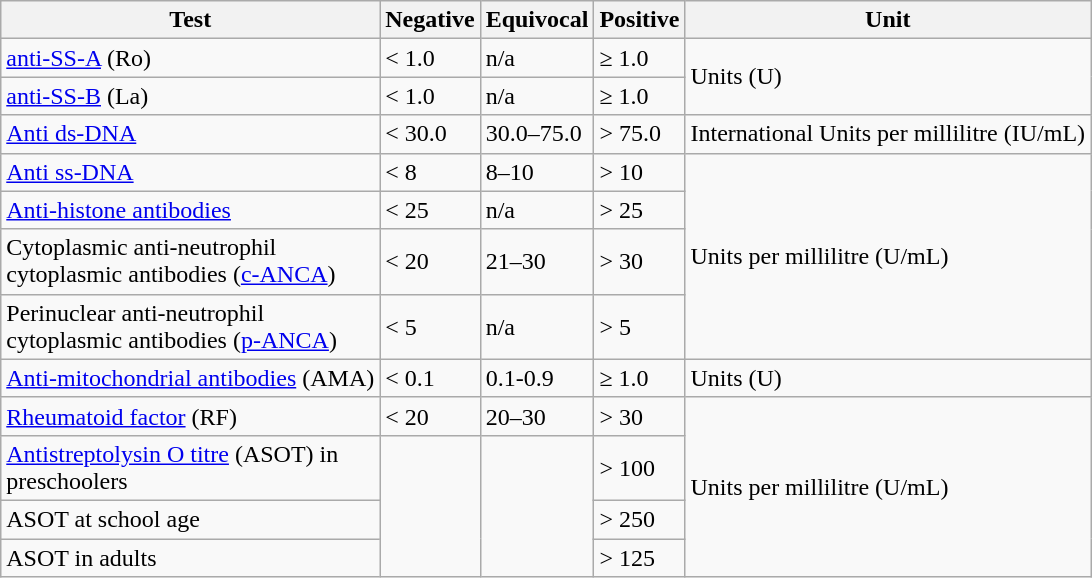<table class="wikitable">
<tr>
<th>Test</th>
<th>Negative</th>
<th>Equivocal</th>
<th>Positive</th>
<th>Unit</th>
</tr>
<tr>
<td><a href='#'>anti-SS-A</a> (Ro)</td>
<td>< 1.0</td>
<td>n/a</td>
<td>≥ 1.0</td>
<td rowspan=2>Units (U)</td>
</tr>
<tr>
<td><a href='#'>anti-SS-B</a> (La)</td>
<td>< 1.0</td>
<td>n/a</td>
<td>≥ 1.0</td>
</tr>
<tr>
<td><a href='#'>Anti ds-DNA</a></td>
<td>< 30.0</td>
<td>30.0–75.0</td>
<td>> 75.0</td>
<td>International Units per millilitre (IU/mL)</td>
</tr>
<tr>
<td><a href='#'>Anti ss-DNA</a></td>
<td>< 8</td>
<td>8–10</td>
<td>> 10</td>
<td rowspan=4>Units per millilitre (U/mL)</td>
</tr>
<tr>
<td><a href='#'>Anti-histone antibodies</a></td>
<td>< 25</td>
<td>n/a</td>
<td>> 25</td>
</tr>
<tr>
<td>Cytoplasmic anti-neutrophil<br> cytoplasmic antibodies (<a href='#'>c-ANCA</a>)</td>
<td>< 20</td>
<td>21–30</td>
<td>> 30</td>
</tr>
<tr>
<td>Perinuclear anti-neutrophil<br> cytoplasmic antibodies (<a href='#'>p-ANCA</a>)</td>
<td>< 5</td>
<td>n/a</td>
<td>> 5</td>
</tr>
<tr>
<td><a href='#'>Anti-mitochondrial antibodies</a> (AMA)</td>
<td>< 0.1</td>
<td>0.1-0.9</td>
<td>≥ 1.0</td>
<td>Units (U)</td>
</tr>
<tr>
<td><a href='#'>Rheumatoid factor</a> (RF)</td>
<td>< 20</td>
<td>20–30</td>
<td>> 30</td>
<td rowspan=4>Units per millilitre (U/mL)</td>
</tr>
<tr>
<td><a href='#'>Antistreptolysin O titre</a> (ASOT) in <br> preschoolers</td>
<td rowspan=3></td>
<td rowspan=3></td>
<td>> 100</td>
</tr>
<tr>
<td>ASOT at school age</td>
<td>> 250</td>
</tr>
<tr>
<td>ASOT in adults</td>
<td>> 125</td>
</tr>
</table>
